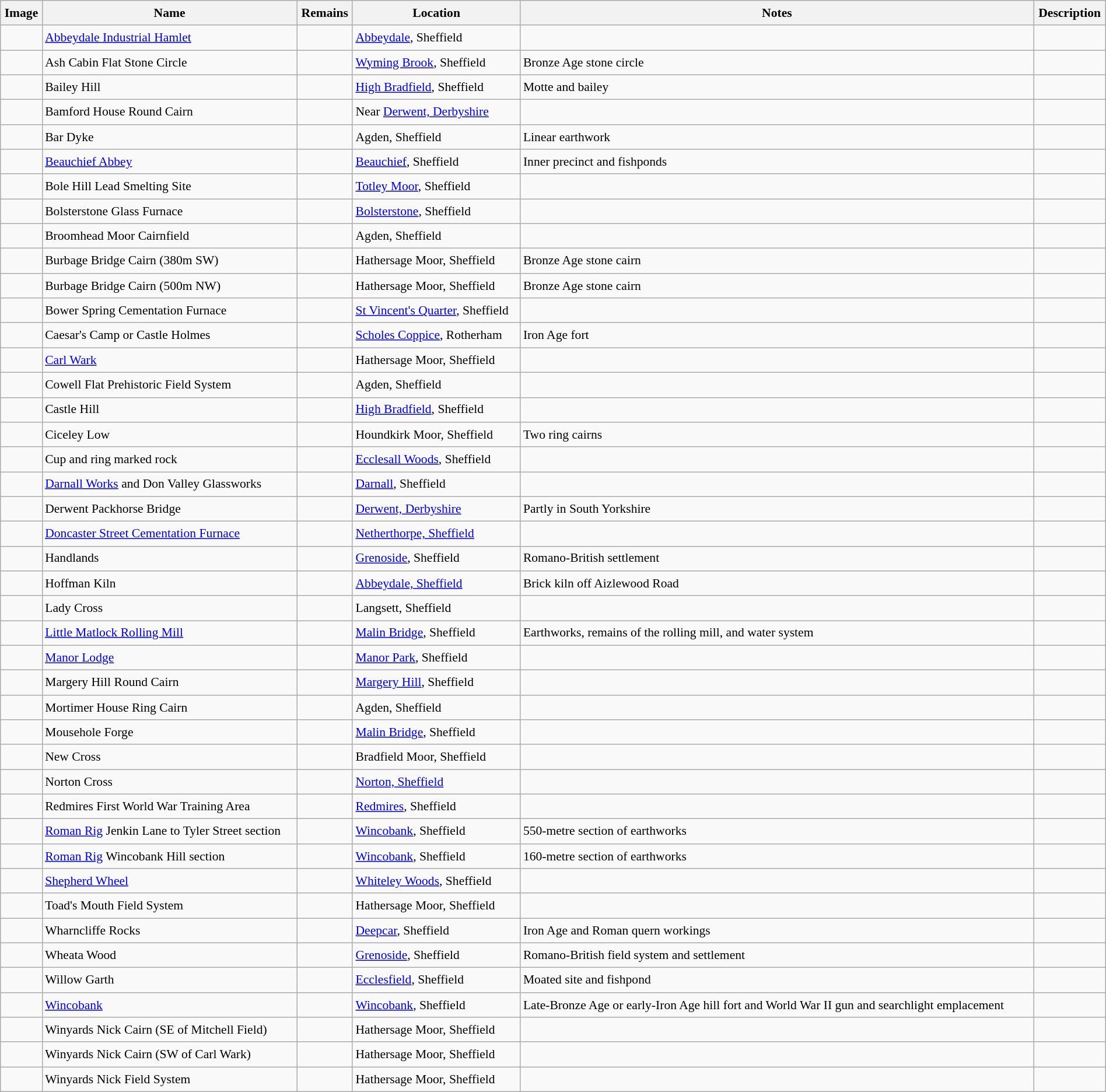<table class="wikitable sortable" style="font-size: 90%;width:100%;border:0px;text-align:left;line-height:150%;">
<tr>
<th>Image</th>
<th>Name</th>
<th>Remains</th>
<th>Location</th>
<th>Notes</th>
<th class="unsortable">Description</th>
</tr>
<tr>
<td></td>
<td><a href='#'>Abbeydale Industrial Hamlet</a></td>
<td></td>
<td><a href='#'>Abbeydale</a>, Sheffield</td>
<td></td>
<td></td>
</tr>
<tr>
<td></td>
<td>Ash Cabin Flat Stone Circle</td>
<td></td>
<td><a href='#'>Wyming Brook</a>, Sheffield</td>
<td>Bronze Age stone circle</td>
<td></td>
</tr>
<tr>
<td></td>
<td>Bailey Hill</td>
<td></td>
<td><a href='#'>High Bradfield</a>, Sheffield</td>
<td>Motte and bailey</td>
<td></td>
</tr>
<tr>
<td></td>
<td>Bamford House Round Cairn</td>
<td></td>
<td>Near <a href='#'>Derwent, Derbyshire</a></td>
<td></td>
<td></td>
</tr>
<tr>
<td></td>
<td>Bar Dyke</td>
<td></td>
<td>Agden, Sheffield</td>
<td>Linear earthwork</td>
<td></td>
</tr>
<tr>
<td></td>
<td><a href='#'>Beauchief Abbey</a></td>
<td></td>
<td><a href='#'>Beauchief</a>, Sheffield</td>
<td>Inner precinct and fishponds</td>
<td></td>
</tr>
<tr>
<td></td>
<td>Bole Hill Lead Smelting Site</td>
<td></td>
<td><a href='#'>Totley Moor</a>, Sheffield</td>
<td></td>
<td></td>
</tr>
<tr>
<td></td>
<td>Bolsterstone Glass Furnace</td>
<td></td>
<td><a href='#'>Bolsterstone</a>, Sheffield</td>
<td></td>
<td></td>
</tr>
<tr>
<td></td>
<td>Broomhead Moor Cairnfield</td>
<td></td>
<td>Agden, Sheffield</td>
<td></td>
<td></td>
</tr>
<tr>
<td></td>
<td>Burbage Bridge Cairn (380m SW)</td>
<td></td>
<td>Hathersage Moor, Sheffield</td>
<td>Bronze Age stone cairn</td>
<td></td>
</tr>
<tr>
<td></td>
<td>Burbage Bridge Cairn (500m NW)</td>
<td></td>
<td>Hathersage Moor, Sheffield</td>
<td>Bronze Age stone cairn</td>
<td></td>
</tr>
<tr>
<td></td>
<td>Bower Spring Cementation Furnace</td>
<td></td>
<td><a href='#'>St Vincent's Quarter</a>, Sheffield</td>
<td></td>
<td></td>
</tr>
<tr>
<td></td>
<td>Caesar's Camp or Castle Holmes</td>
<td></td>
<td><a href='#'>Scholes Coppice</a>, Rotherham</td>
<td>Iron Age fort</td>
<td></td>
</tr>
<tr>
<td></td>
<td><a href='#'>Carl Wark</a></td>
<td></td>
<td>Hathersage Moor, Sheffield</td>
<td></td>
<td></td>
</tr>
<tr>
<td></td>
<td>Cowell Flat Prehistoric Field System</td>
<td></td>
<td>Agden, Sheffield</td>
<td></td>
<td></td>
</tr>
<tr>
<td></td>
<td>Castle Hill</td>
<td></td>
<td><a href='#'>High Bradfield</a>, Sheffield</td>
<td></td>
<td></td>
</tr>
<tr>
<td></td>
<td>Ciceley Low</td>
<td></td>
<td>Houndkirk Moor, Sheffield</td>
<td>Two ring cairns</td>
<td></td>
</tr>
<tr>
<td></td>
<td>Cup and ring marked rock</td>
<td></td>
<td><a href='#'>Ecclesall Woods</a>, Sheffield</td>
<td></td>
<td></td>
</tr>
<tr>
<td></td>
<td><a href='#'>Darnall Works</a> and Don Valley Glassworks</td>
<td></td>
<td><a href='#'>Darnall</a>, Sheffield</td>
<td></td>
<td></td>
</tr>
<tr>
<td></td>
<td>Derwent Packhorse Bridge</td>
<td></td>
<td><a href='#'>Derwent, Derbyshire</a></td>
<td>Partly in South Yorkshire</td>
<td></td>
</tr>
<tr>
<td></td>
<td><a href='#'>Doncaster Street Cementation Furnace</a></td>
<td></td>
<td><a href='#'>Netherthorpe, Sheffield</a></td>
<td></td>
<td></td>
</tr>
<tr>
<td></td>
<td>Handlands</td>
<td></td>
<td><a href='#'>Grenoside</a>, Sheffield</td>
<td>Romano-British settlement</td>
<td></td>
</tr>
<tr>
<td></td>
<td>Hoffman Kiln</td>
<td></td>
<td><a href='#'>Abbeydale, Sheffield</a></td>
<td>Brick kiln off Aizlewood Road</td>
<td></td>
</tr>
<tr>
<td></td>
<td>Lady Cross</td>
<td></td>
<td>Langsett, Sheffield</td>
<td></td>
<td></td>
</tr>
<tr>
<td></td>
<td><a href='#'>Little Matlock Rolling Mill</a></td>
<td></td>
<td><a href='#'>Malin Bridge</a>, Sheffield</td>
<td>Earthworks, remains of the rolling mill, and water system</td>
<td></td>
</tr>
<tr>
<td></td>
<td><a href='#'>Manor Lodge</a></td>
<td></td>
<td><a href='#'>Manor Park</a>, Sheffield</td>
<td></td>
<td></td>
</tr>
<tr>
<td></td>
<td>Margery Hill Round Cairn</td>
<td></td>
<td><a href='#'>Margery Hill</a>, Sheffield</td>
<td></td>
<td></td>
</tr>
<tr>
<td></td>
<td>Mortimer House Ring Cairn</td>
<td></td>
<td>Agden, Sheffield</td>
<td></td>
<td></td>
</tr>
<tr>
<td></td>
<td>Mousehole Forge</td>
<td></td>
<td><a href='#'>Malin Bridge</a>, Sheffield</td>
<td></td>
<td></td>
</tr>
<tr>
<td></td>
<td>New Cross</td>
<td></td>
<td>Bradfield Moor, Sheffield</td>
<td></td>
<td></td>
</tr>
<tr>
<td></td>
<td>Norton Cross</td>
<td></td>
<td><a href='#'>Norton, Sheffield</a></td>
<td></td>
<td></td>
</tr>
<tr>
<td></td>
<td>Redmires First World War Training Area</td>
<td></td>
<td><a href='#'>Redmires</a>, Sheffield</td>
<td></td>
<td></td>
</tr>
<tr>
<td></td>
<td><a href='#'>Roman Rig</a> Jenkin Lane to Tyler Street section</td>
<td></td>
<td><a href='#'>Wincobank</a>, Sheffield</td>
<td>550-metre section of earthworks</td>
<td></td>
</tr>
<tr>
<td></td>
<td><a href='#'>Roman Rig</a> Wincobank Hill section</td>
<td></td>
<td><a href='#'>Wincobank</a>, Sheffield</td>
<td>160-metre section of earthworks</td>
<td></td>
</tr>
<tr>
<td></td>
<td><a href='#'>Shepherd Wheel</a></td>
<td></td>
<td><a href='#'>Whiteley Woods</a>, Sheffield</td>
<td></td>
<td></td>
</tr>
<tr>
<td></td>
<td>Toad's Mouth Field System</td>
<td></td>
<td>Hathersage Moor, Sheffield</td>
<td></td>
<td></td>
</tr>
<tr>
<td></td>
<td>Wharncliffe Rocks</td>
<td></td>
<td><a href='#'>Deepcar</a>, Sheffield</td>
<td>Iron Age and Roman quern workings</td>
<td></td>
</tr>
<tr>
<td></td>
<td>Wheata Wood</td>
<td></td>
<td><a href='#'>Grenoside</a>, Sheffield</td>
<td>Romano-British field system and settlement</td>
<td></td>
</tr>
<tr>
<td></td>
<td>Willow Garth</td>
<td></td>
<td><a href='#'>Ecclesfield</a>, Sheffield</td>
<td>Moated site and fishpond</td>
<td></td>
</tr>
<tr>
<td></td>
<td><a href='#'>Wincobank</a></td>
<td></td>
<td><a href='#'>Wincobank</a>, Sheffield</td>
<td>Late-Bronze Age or early-Iron Age hill fort and World War II gun and searchlight emplacement</td>
<td></td>
</tr>
<tr>
<td></td>
<td>Winyards Nick Cairn (SE of Mitchell Field)</td>
<td></td>
<td>Hathersage Moor, Sheffield</td>
<td></td>
<td></td>
</tr>
<tr>
<td></td>
<td>Winyards Nick Cairn (SW of Carl Wark)</td>
<td></td>
<td>Hathersage Moor, Sheffield</td>
<td></td>
<td></td>
</tr>
<tr>
<td></td>
<td>Winyards Nick Field System</td>
<td></td>
<td>Hathersage Moor, Sheffield</td>
<td></td>
<td></td>
</tr>
</table>
